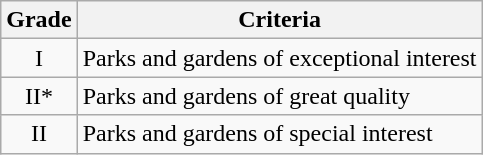<table class="wikitable">
<tr>
<th>Grade</th>
<th>Criteria</th>
</tr>
<tr>
<td align="center" >I</td>
<td>Parks and gardens of exceptional interest</td>
</tr>
<tr>
<td align="center" >II*</td>
<td>Parks and gardens of great quality</td>
</tr>
<tr>
<td align="center" >II</td>
<td>Parks and gardens of special interest</td>
</tr>
</table>
